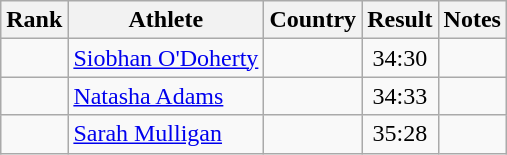<table class="wikitable sortable" style=text-align:center>
<tr>
<th>Rank</th>
<th>Athlete</th>
<th>Country</th>
<th>Result</th>
<th>Notes</th>
</tr>
<tr>
<td></td>
<td align=left><a href='#'>Siobhan O'Doherty</a></td>
<td align=left></td>
<td>34:30</td>
<td></td>
</tr>
<tr>
<td></td>
<td align=left><a href='#'>Natasha Adams</a></td>
<td align=left></td>
<td>34:33</td>
<td></td>
</tr>
<tr>
<td></td>
<td align=left><a href='#'>Sarah Mulligan</a></td>
<td align=left></td>
<td>35:28</td>
<td></td>
</tr>
</table>
